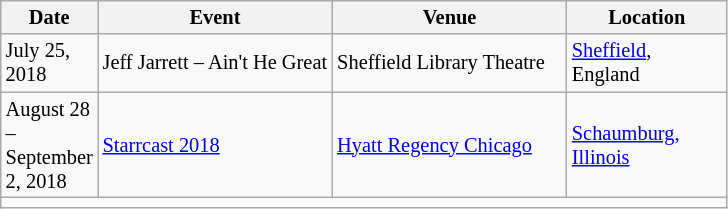<table class="sortable wikitable succession-box" style="font-size:85%;">
<tr>
<th scope="col" width="10">Date</th>
<th scope="col" width="150">Event</th>
<th scope="col" width="150">Venue</th>
<th scope="col" width="100">Location</th>
</tr>
<tr>
<td>July 25, 2018</td>
<td>Jeff Jarrett – Ain't He Great</td>
<td>Sheffield Library Theatre</td>
<td><a href='#'>Sheffield</a>, England</td>
</tr>
<tr>
<td>August 28 – September 2, 2018</td>
<td><a href='#'>Starrcast 2018</a></td>
<td><a href='#'>Hyatt Regency Chicago</a></td>
<td><a href='#'>Schaumburg, Illinois</a></td>
</tr>
<tr>
<td colspan=5></td>
</tr>
</table>
